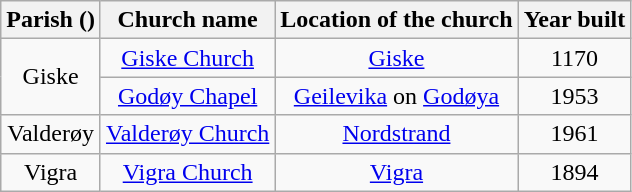<table class="wikitable" style="text-align:center">
<tr>
<th>Parish ()</th>
<th>Church name</th>
<th>Location of the church</th>
<th>Year built</th>
</tr>
<tr>
<td rowspan="2">Giske</td>
<td><a href='#'>Giske Church</a></td>
<td><a href='#'>Giske</a></td>
<td>1170</td>
</tr>
<tr>
<td><a href='#'>Godøy Chapel</a></td>
<td><a href='#'>Geilevika</a> on <a href='#'>Godøya</a></td>
<td>1953</td>
</tr>
<tr>
<td>Valderøy</td>
<td><a href='#'>Valderøy Church</a></td>
<td><a href='#'>Nordstrand</a></td>
<td>1961</td>
</tr>
<tr>
<td>Vigra</td>
<td><a href='#'>Vigra Church</a></td>
<td><a href='#'>Vigra</a></td>
<td>1894</td>
</tr>
</table>
